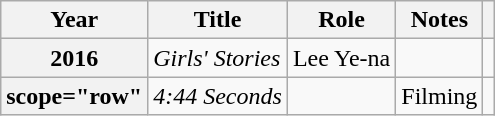<table class="wikitable plainrowheaders sortable">
<tr>
<th scope="col">Year</th>
<th scope="col">Title</th>
<th scope="col">Role</th>
<th scope="col">Notes</th>
<th scope="col" class="unsortable"></th>
</tr>
<tr>
<th scope="row">2016</th>
<td><em>Girls' Stories</em></td>
<td>Lee Ye-na</td>
<td></td>
<td style="text-align:center"></td>
</tr>
<tr>
<th>scope="row" </th>
<td><em>4:44 Seconds</em></td>
<td></td>
<td>Filming</td>
<td style="text-align:center"></td>
</tr>
</table>
